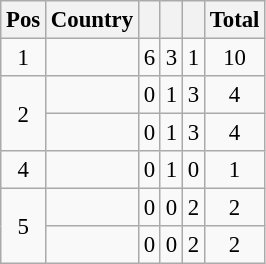<table class=wikitable style="font-size:95%; text-align: center">
<tr>
<th>Pos</th>
<th>Country</th>
<th></th>
<th></th>
<th></th>
<th>Total</th>
</tr>
<tr>
<td>1</td>
<td style=text-align:left></td>
<td>6</td>
<td>3</td>
<td>1</td>
<td>10</td>
</tr>
<tr>
<td rowspan=2>2</td>
<td style=text-align:left></td>
<td>0</td>
<td>1</td>
<td>3</td>
<td>4</td>
</tr>
<tr>
<td style=text-align:left></td>
<td>0</td>
<td>1</td>
<td>3</td>
<td>4</td>
</tr>
<tr>
<td>4</td>
<td style=text-align:left></td>
<td>0</td>
<td>1</td>
<td>0</td>
<td>1</td>
</tr>
<tr>
<td rowspan=2>5</td>
<td style=text-align:left></td>
<td>0</td>
<td>0</td>
<td>2</td>
<td>2</td>
</tr>
<tr>
<td style=text-align:left></td>
<td>0</td>
<td>0</td>
<td>2</td>
<td>2</td>
</tr>
</table>
